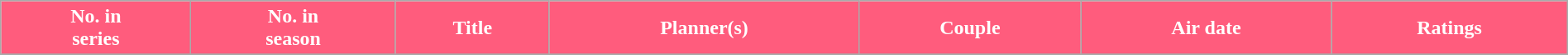<table class="wikitable plainrowheaders" style="width:100%;">
<tr style="color:white">
<th style="background: #FF5C7D;">No. in<br>series</th>
<th style="background: #FF5C7D;">No. in<br>season</th>
<th style="background: #FF5C7D;">Title</th>
<th style="background: #FF5C7D;">Planner(s)</th>
<th style="background: #FF5C7D;">Couple</th>
<th style="background: #FF5C7D;">Air date</th>
<th style="background: #FF5C7D;">Ratings</th>
</tr>
<tr>
</tr>
</table>
